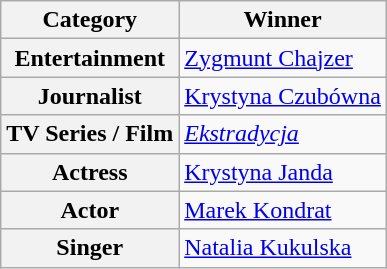<table class="wikitable">
<tr>
<th>Category</th>
<th>Winner</th>
</tr>
<tr>
<th scope="row">Entertainment</th>
<td><a href='#'>Zygmunt Chajzer</a></td>
</tr>
<tr>
<th scope="row">Journalist</th>
<td><a href='#'>Krystyna Czubówna</a></td>
</tr>
<tr>
<th scope="row">TV Series / Film</th>
<td><em><a href='#'>Ekstradycja</a></em></td>
</tr>
<tr>
<th scope="row">Actress</th>
<td><a href='#'>Krystyna Janda</a></td>
</tr>
<tr>
<th scope="row">Actor</th>
<td><a href='#'>Marek Kondrat</a></td>
</tr>
<tr>
<th scope="row">Singer</th>
<td><a href='#'>Natalia Kukulska</a></td>
</tr>
</table>
